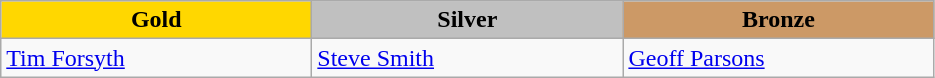<table class="wikitable" style="text-align:left">
<tr align="center">
<td width=200 bgcolor=gold><strong>Gold</strong></td>
<td width=200 bgcolor=silver><strong>Silver</strong></td>
<td width=200 bgcolor=CC9966><strong>Bronze</strong></td>
</tr>
<tr>
<td><a href='#'>Tim Forsyth</a><br><em></em></td>
<td><a href='#'>Steve Smith</a><br><em></em></td>
<td><a href='#'>Geoff Parsons</a><br><em></em></td>
</tr>
</table>
